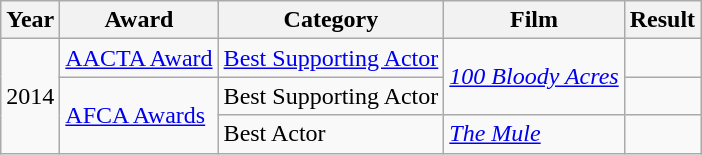<table class="wikitable">
<tr>
<th>Year</th>
<th>Award</th>
<th>Category</th>
<th>Film</th>
<th>Result</th>
</tr>
<tr>
<td rowspan="3">2014</td>
<td><a href='#'>AACTA Award</a></td>
<td><a href='#'>Best Supporting Actor</a></td>
<td rowspan="2"><em><a href='#'>100 Bloody Acres</a></em></td>
<td></td>
</tr>
<tr>
<td rowspan="2"><a href='#'>AFCA Awards</a></td>
<td>Best Supporting Actor</td>
<td></td>
</tr>
<tr>
<td>Best Actor</td>
<td><em><a href='#'>The Mule</a></em></td>
<td></td>
</tr>
</table>
